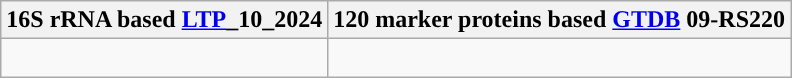<table class="wikitable">
<tr>
<th colspan=1>16S rRNA based <a href='#'>LTP</a>_10_2024</th>
<th colspan=1>120 marker proteins based <a href='#'>GTDB</a> 09-RS220</th>
</tr>
<tr>
<td style="vertical-align:top"><br></td>
<td><br></td>
</tr>
</table>
